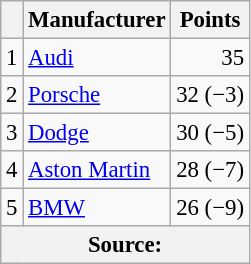<table class="wikitable" style="font-size: 95%;">
<tr>
<th scope="col"></th>
<th scope="col">Manufacturer</th>
<th scope="col">Points</th>
</tr>
<tr>
<td align=center>1</td>
<td> <a href='#'>Audi</a></td>
<td align=right>35</td>
</tr>
<tr>
<td align=center>2</td>
<td> <a href='#'>Porsche</a></td>
<td align=right>32 (−3)</td>
</tr>
<tr>
<td align=center>3</td>
<td> <a href='#'>Dodge</a></td>
<td align=right>30 (−5)</td>
</tr>
<tr>
<td align=center>4</td>
<td> <a href='#'>Aston Martin</a></td>
<td align=right>28 (−7)</td>
</tr>
<tr>
<td align=center>5</td>
<td> <a href='#'>BMW</a></td>
<td align=right>26 (−9)</td>
</tr>
<tr>
<th colspan=4>Source:</th>
</tr>
</table>
